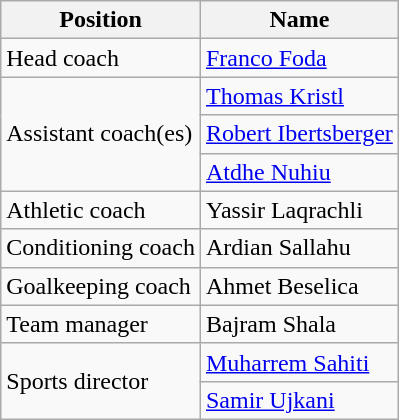<table class="wikitable">
<tr>
<th>Position</th>
<th>Name</th>
</tr>
<tr>
<td>Head coach</td>
<td> <a href='#'>Franco Foda</a></td>
</tr>
<tr>
<td rowspan="3">Assistant coach(es)</td>
<td> <a href='#'>Thomas Kristl</a></td>
</tr>
<tr>
<td> <a href='#'>Robert Ibertsberger</a></td>
</tr>
<tr>
<td> <a href='#'>Atdhe Nuhiu</a></td>
</tr>
<tr>
<td>Athletic coach</td>
<td> Yassir Laqrachli</td>
</tr>
<tr>
<td>Conditioning coach</td>
<td> Ardian Sallahu</td>
</tr>
<tr>
<td>Goalkeeping coach</td>
<td> Ahmet Beselica</td>
</tr>
<tr>
<td>Team manager</td>
<td> Bajram Shala</td>
</tr>
<tr>
<td rowspan="2">Sports director</td>
<td> <a href='#'>Muharrem Sahiti</a></td>
</tr>
<tr>
<td> <a href='#'>Samir Ujkani</a></td>
</tr>
</table>
